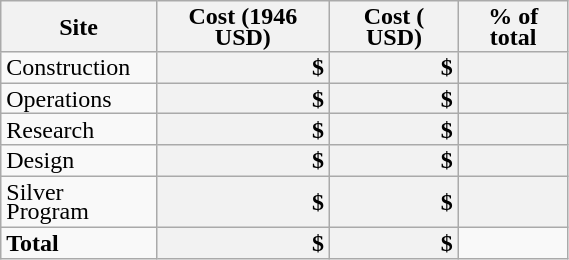<table class="wikitable" style="float:left; margin-top:0; margin-left:0em; margin-right:2em; line-height:10pt; width:30%;">
<tr>
<th scope="col">Site</th>
<th scope="col">Cost (1946 USD)</th>
<th scope="col">Cost ( USD)</th>
<th scope="col">% of total</th>
</tr>
<tr>
<td>Construction</td>
<th scope="row" style="text-align:right;">$</th>
<th scope="row"  style="text-align:right;">$</th>
<th scope="row" style="text-align:right;"></th>
</tr>
<tr>
<td>Operations</td>
<th scope="row" style="text-align:right;">$</th>
<th scope="row" style="text-align:right;">$</th>
<th scope="row" style="text-align:right;"></th>
</tr>
<tr>
<td>Research</td>
<th scope="row" style="text-align:right;">$</th>
<th scope="row" style="text-align:right;">$</th>
<th scope="row" style="text-align:right;"></th>
</tr>
<tr>
<td>Design</td>
<th scope="row" style="text-align:right;">$</th>
<th scope="row" style="text-align:right;">$</th>
<th scope="row" style="text-align:right;"></th>
</tr>
<tr>
<td>Silver Program</td>
<th scope="row" style="text-align:right;">$</th>
<th scope="row" style="text-align:right;">$</th>
<th scope="row" style="text-align:right;"></th>
</tr>
<tr>
<td><strong>Total</strong></td>
<th scope="row" style="text-align:right;"><strong>$</strong></th>
<th scope="row" style="text-align:right;"><strong>$</strong></th>
</tr>
</table>
